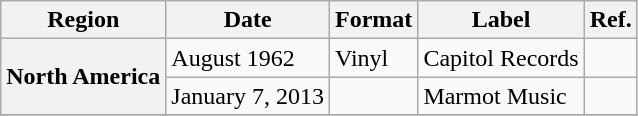<table class="wikitable plainrowheaders">
<tr>
<th scope="col">Region</th>
<th scope="col">Date</th>
<th scope="col">Format</th>
<th scope="col">Label</th>
<th scope="col">Ref.</th>
</tr>
<tr>
<th scope="row" rowspan="2">North America</th>
<td>August 1962</td>
<td>Vinyl</td>
<td>Capitol Records</td>
<td></td>
</tr>
<tr>
<td>January 7, 2013</td>
<td></td>
<td>Marmot Music</td>
<td></td>
</tr>
<tr>
</tr>
</table>
